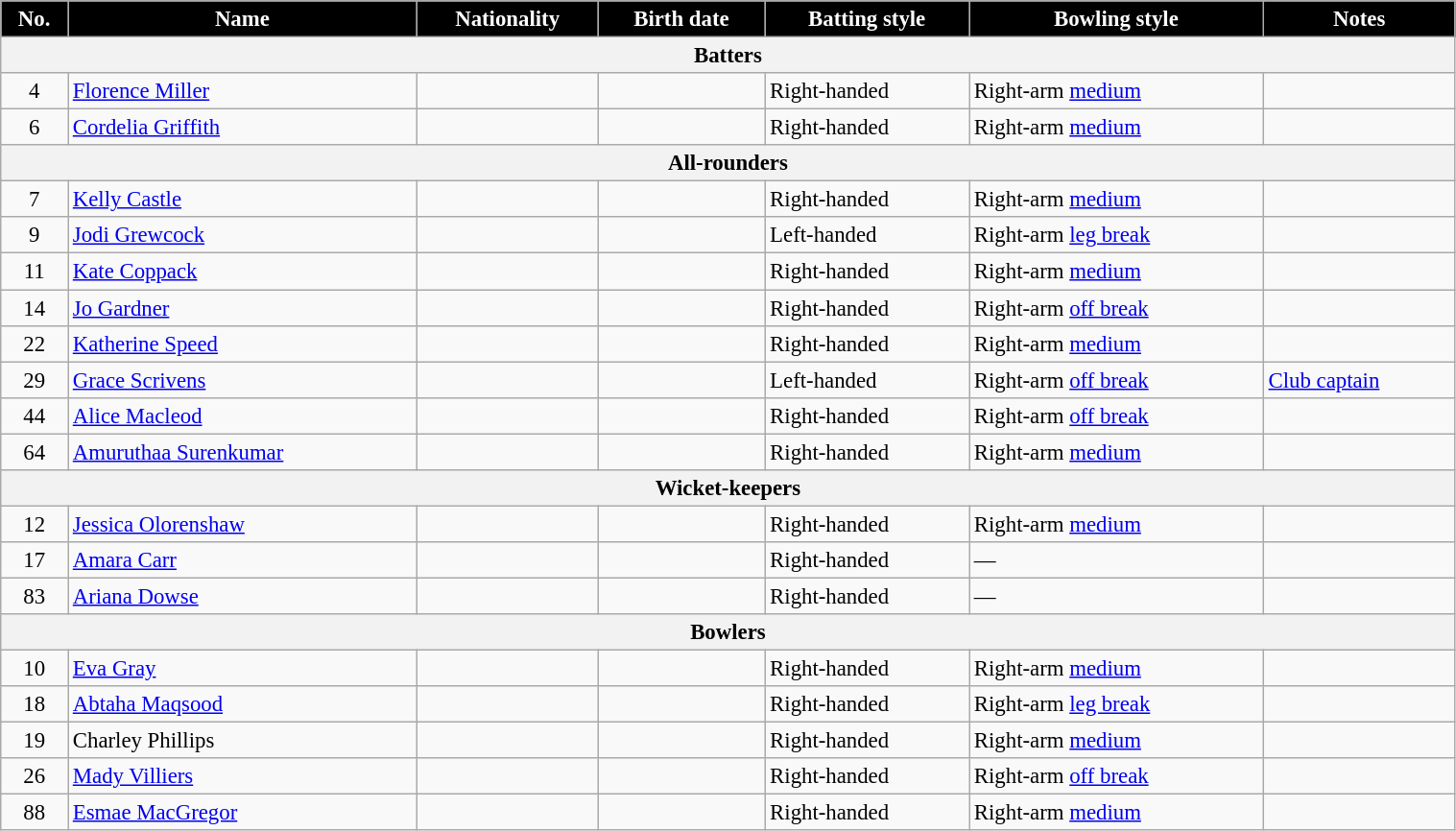<table class="wikitable"  style="font-size:95%; width:80%;">
<tr>
<th style="background:black; color:white">No.</th>
<th style="background:black; color:white">Name</th>
<th style="background:black; color:white">Nationality</th>
<th style="background:black; color:white">Birth date</th>
<th style="background:black; color:white">Batting style</th>
<th style="background:black; color:white">Bowling style</th>
<th style="background:black; color:white">Notes</th>
</tr>
<tr>
<th colspan="7">Batters</th>
</tr>
<tr>
<td style="text-align:center">4</td>
<td><a href='#'>Florence Miller</a></td>
<td></td>
<td></td>
<td>Right-handed</td>
<td>Right-arm <a href='#'>medium</a></td>
<td></td>
</tr>
<tr>
<td style="text-align:center">6</td>
<td><a href='#'>Cordelia Griffith</a></td>
<td></td>
<td></td>
<td>Right-handed</td>
<td>Right-arm <a href='#'>medium</a></td>
<td></td>
</tr>
<tr>
<th colspan="7">All-rounders</th>
</tr>
<tr>
<td style="text-align:center">7</td>
<td><a href='#'>Kelly Castle</a></td>
<td></td>
<td></td>
<td>Right-handed</td>
<td>Right-arm <a href='#'>medium</a></td>
<td></td>
</tr>
<tr>
<td style="text-align:center">9</td>
<td><a href='#'>Jodi Grewcock</a></td>
<td></td>
<td></td>
<td>Left-handed</td>
<td>Right-arm <a href='#'>leg break</a></td>
<td></td>
</tr>
<tr>
<td style="text-align:center">11</td>
<td><a href='#'>Kate Coppack</a></td>
<td></td>
<td></td>
<td>Right-handed</td>
<td>Right-arm <a href='#'>medium</a></td>
<td></td>
</tr>
<tr>
<td style="text-align:center">14</td>
<td><a href='#'>Jo Gardner</a></td>
<td></td>
<td></td>
<td>Right-handed</td>
<td>Right-arm <a href='#'>off break</a></td>
<td></td>
</tr>
<tr>
<td style="text-align:center">22</td>
<td><a href='#'>Katherine Speed</a></td>
<td></td>
<td></td>
<td>Right-handed</td>
<td>Right-arm <a href='#'>medium</a></td>
<td></td>
</tr>
<tr>
<td style="text-align:center">29</td>
<td><a href='#'>Grace Scrivens</a></td>
<td></td>
<td></td>
<td>Left-handed</td>
<td>Right-arm <a href='#'>off break</a></td>
<td><a href='#'>Club captain</a></td>
</tr>
<tr>
<td style="text-align:center">44</td>
<td><a href='#'>Alice Macleod</a></td>
<td></td>
<td></td>
<td>Right-handed</td>
<td>Right-arm <a href='#'>off break</a></td>
<td></td>
</tr>
<tr>
<td style="text-align:center">64</td>
<td><a href='#'>Amuruthaa Surenkumar</a></td>
<td></td>
<td></td>
<td>Right-handed</td>
<td>Right-arm <a href='#'>medium</a></td>
<td></td>
</tr>
<tr>
<th colspan="7">Wicket-keepers</th>
</tr>
<tr>
<td style="text-align:center">12</td>
<td><a href='#'>Jessica Olorenshaw</a></td>
<td></td>
<td></td>
<td>Right-handed</td>
<td>Right-arm <a href='#'>medium</a></td>
<td></td>
</tr>
<tr>
<td style="text-align:center">17</td>
<td><a href='#'>Amara Carr</a></td>
<td></td>
<td></td>
<td>Right-handed</td>
<td>—</td>
<td></td>
</tr>
<tr>
<td style="text-align:center">83</td>
<td><a href='#'>Ariana Dowse</a></td>
<td></td>
<td></td>
<td>Right-handed</td>
<td>—</td>
<td></td>
</tr>
<tr>
<th colspan="7">Bowlers</th>
</tr>
<tr>
<td style="text-align:center">10</td>
<td><a href='#'>Eva Gray</a></td>
<td></td>
<td></td>
<td>Right-handed</td>
<td>Right-arm <a href='#'>medium</a></td>
<td></td>
</tr>
<tr>
<td style="text-align:center">18</td>
<td><a href='#'>Abtaha Maqsood</a> </td>
<td></td>
<td></td>
<td>Right-handed</td>
<td>Right-arm <a href='#'>leg break</a></td>
<td></td>
</tr>
<tr>
<td style="text-align:center">19</td>
<td>Charley Phillips</td>
<td></td>
<td></td>
<td>Right-handed</td>
<td>Right-arm <a href='#'>medium</a></td>
<td></td>
</tr>
<tr>
<td style="text-align:center">26</td>
<td><a href='#'>Mady Villiers</a> </td>
<td></td>
<td></td>
<td>Right-handed</td>
<td>Right-arm <a href='#'>off break</a></td>
<td></td>
</tr>
<tr>
<td style="text-align:center">88</td>
<td><a href='#'>Esmae MacGregor</a></td>
<td></td>
<td></td>
<td>Right-handed</td>
<td>Right-arm <a href='#'>medium</a></td>
<td></td>
</tr>
</table>
